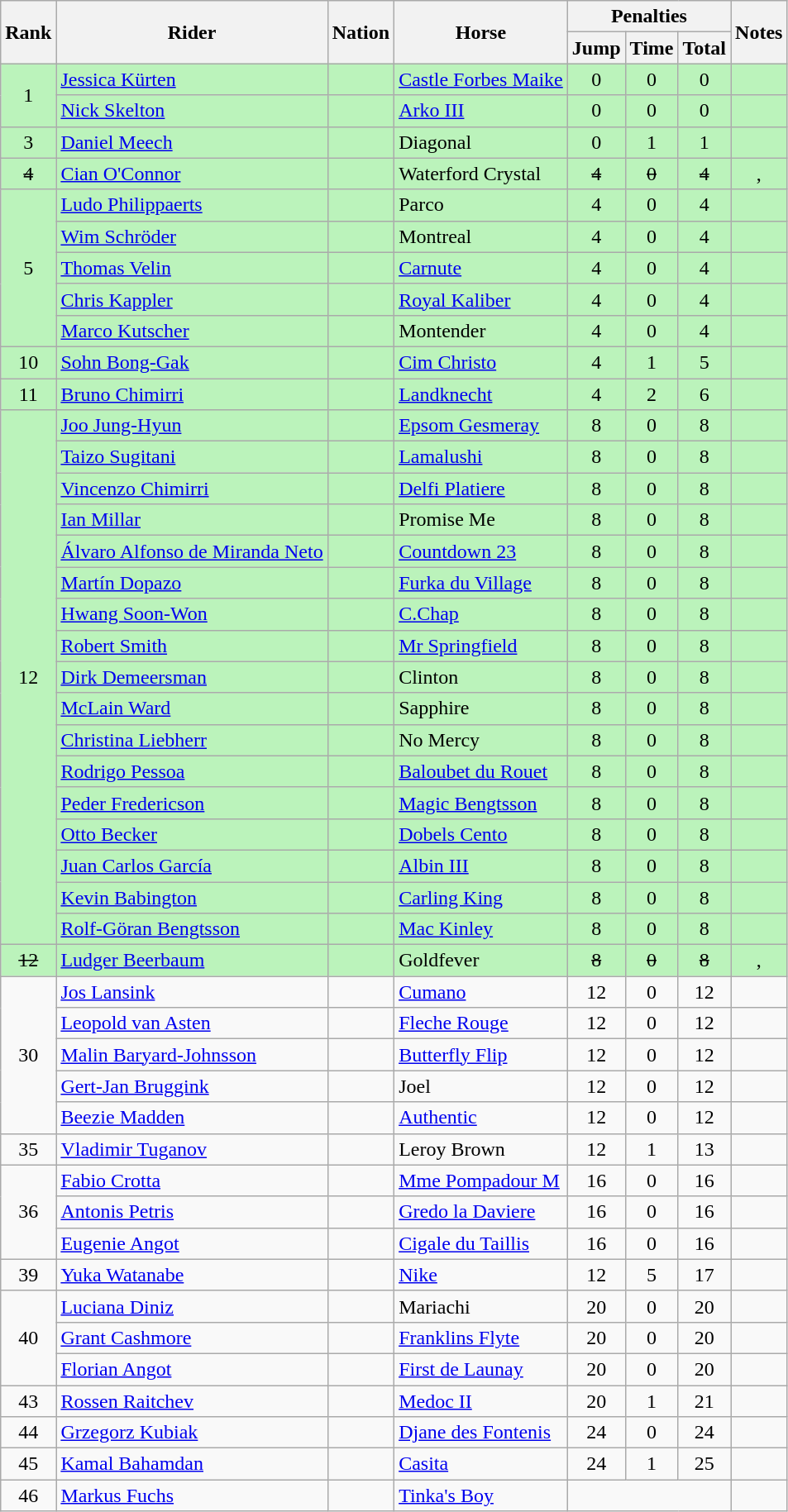<table class="wikitable sortable" style="text-align:center">
<tr>
<th rowspan=2>Rank</th>
<th rowspan=2>Rider</th>
<th rowspan=2>Nation</th>
<th rowspan=2>Horse</th>
<th colspan=3>Penalties</th>
<th rowspan=2>Notes</th>
</tr>
<tr>
<th>Jump</th>
<th>Time</th>
<th>Total</th>
</tr>
<tr bgcolor=bbf3bb>
<td rowspan=2>1</td>
<td align=left><a href='#'>Jessica Kürten</a></td>
<td align=left></td>
<td align=left><a href='#'>Castle Forbes Maike</a></td>
<td>0</td>
<td>0</td>
<td>0</td>
<td></td>
</tr>
<tr bgcolor=bbf3bb>
<td align=left><a href='#'>Nick Skelton</a></td>
<td align=left></td>
<td align=left><a href='#'>Arko III</a></td>
<td>0</td>
<td>0</td>
<td>0</td>
<td></td>
</tr>
<tr bgcolor=bbf3bb>
<td>3</td>
<td align=left><a href='#'>Daniel Meech</a></td>
<td align=left></td>
<td align=left>Diagonal</td>
<td>0</td>
<td>1</td>
<td>1</td>
<td></td>
</tr>
<tr bgcolor=bbf3bb>
<td><s>4</s></td>
<td align=left><a href='#'>Cian O'Connor</a></td>
<td align=left></td>
<td align=left>Waterford Crystal</td>
<td><s>4</s></td>
<td><s>0</s></td>
<td><s>4</s></td>
<td>, </td>
</tr>
<tr bgcolor=bbf3bb>
<td rowspan=5>5</td>
<td align=left><a href='#'>Ludo Philippaerts</a></td>
<td align=left></td>
<td align=left>Parco</td>
<td>4</td>
<td>0</td>
<td>4</td>
<td></td>
</tr>
<tr bgcolor=bbf3bb>
<td align=left><a href='#'>Wim Schröder</a></td>
<td align=left></td>
<td align=left>Montreal</td>
<td>4</td>
<td>0</td>
<td>4</td>
<td></td>
</tr>
<tr bgcolor=bbf3bb>
<td align=left><a href='#'>Thomas Velin</a></td>
<td align=left></td>
<td align=left><a href='#'>Carnute</a></td>
<td>4</td>
<td>0</td>
<td>4</td>
<td></td>
</tr>
<tr bgcolor=bbf3bb>
<td align=left><a href='#'>Chris Kappler</a></td>
<td align=left></td>
<td align=left><a href='#'>Royal Kaliber</a></td>
<td>4</td>
<td>0</td>
<td>4</td>
<td></td>
</tr>
<tr bgcolor=bbf3bb>
<td align=left><a href='#'>Marco Kutscher</a></td>
<td align=left></td>
<td align=left>Montender</td>
<td>4</td>
<td>0</td>
<td>4</td>
<td></td>
</tr>
<tr bgcolor=bbf3bb>
<td>10</td>
<td align=left><a href='#'>Sohn Bong-Gak</a></td>
<td align=left></td>
<td align=left><a href='#'>Cim Christo</a></td>
<td>4</td>
<td>1</td>
<td>5</td>
<td></td>
</tr>
<tr bgcolor=bbf3bb>
<td>11</td>
<td align=left><a href='#'>Bruno Chimirri</a></td>
<td align=left></td>
<td align=left><a href='#'>Landknecht</a></td>
<td>4</td>
<td>2</td>
<td>6</td>
<td></td>
</tr>
<tr bgcolor=bbf3bb>
<td rowspan="17">12</td>
<td align=left><a href='#'>Joo Jung-Hyun</a></td>
<td align=left></td>
<td align=left><a href='#'>Epsom Gesmeray</a></td>
<td>8</td>
<td>0</td>
<td>8</td>
<td></td>
</tr>
<tr bgcolor=bbf3bb>
<td align=left><a href='#'>Taizo Sugitani</a></td>
<td align=left></td>
<td align=left><a href='#'>Lamalushi</a></td>
<td>8</td>
<td>0</td>
<td>8</td>
<td></td>
</tr>
<tr bgcolor=bbf3bb>
<td align=left><a href='#'>Vincenzo Chimirri</a></td>
<td align=left></td>
<td align=left><a href='#'>Delfi Platiere</a></td>
<td>8</td>
<td>0</td>
<td>8</td>
<td></td>
</tr>
<tr bgcolor=bbf3bb>
<td align=left><a href='#'>Ian Millar</a></td>
<td align=left></td>
<td align=left>Promise Me</td>
<td>8</td>
<td>0</td>
<td>8</td>
<td></td>
</tr>
<tr bgcolor=bbf3bb>
<td align=left><a href='#'>Álvaro Alfonso de Miranda Neto</a></td>
<td align=left></td>
<td align=left><a href='#'>Countdown 23</a></td>
<td>8</td>
<td>0</td>
<td>8</td>
<td></td>
</tr>
<tr bgcolor=bbf3bb>
<td align=left><a href='#'>Martín Dopazo</a></td>
<td align=left></td>
<td align=left><a href='#'>Furka du Village</a></td>
<td>8</td>
<td>0</td>
<td>8</td>
<td></td>
</tr>
<tr bgcolor=bbf3bb>
<td align=left><a href='#'>Hwang Soon-Won</a></td>
<td align=left></td>
<td align=left><a href='#'>C.Chap</a></td>
<td>8</td>
<td>0</td>
<td>8</td>
<td></td>
</tr>
<tr bgcolor=bbf3bb>
<td align=left><a href='#'>Robert Smith</a></td>
<td align=left></td>
<td align=left><a href='#'>Mr Springfield</a></td>
<td>8</td>
<td>0</td>
<td>8</td>
<td></td>
</tr>
<tr bgcolor=bbf3bb>
<td align=left><a href='#'>Dirk Demeersman</a></td>
<td align=left></td>
<td align=left>Clinton</td>
<td>8</td>
<td>0</td>
<td>8</td>
<td></td>
</tr>
<tr bgcolor=bbf3bb>
<td align=left><a href='#'>McLain Ward</a></td>
<td align=left></td>
<td align=left>Sapphire</td>
<td>8</td>
<td>0</td>
<td>8</td>
<td></td>
</tr>
<tr bgcolor=bbf3bb>
<td align=left><a href='#'>Christina Liebherr</a></td>
<td align=left></td>
<td align=left>No Mercy</td>
<td>8</td>
<td>0</td>
<td>8</td>
<td></td>
</tr>
<tr bgcolor=bbf3bb>
<td align=left><a href='#'>Rodrigo Pessoa</a></td>
<td align=left></td>
<td align=left><a href='#'>Baloubet du Rouet</a></td>
<td>8</td>
<td>0</td>
<td>8</td>
<td></td>
</tr>
<tr bgcolor=bbf3bb>
<td align=left><a href='#'>Peder Fredericson</a></td>
<td align=left></td>
<td align=left><a href='#'>Magic Bengtsson</a></td>
<td>8</td>
<td>0</td>
<td>8</td>
<td></td>
</tr>
<tr bgcolor=bbf3bb>
<td align=left><a href='#'>Otto Becker</a></td>
<td align=left></td>
<td align=left><a href='#'>Dobels Cento</a></td>
<td>8</td>
<td>0</td>
<td>8</td>
<td></td>
</tr>
<tr bgcolor=bbf3bb>
<td align=left><a href='#'>Juan Carlos García</a></td>
<td align=left></td>
<td align=left><a href='#'>Albin III</a></td>
<td>8</td>
<td>0</td>
<td>8</td>
<td></td>
</tr>
<tr bgcolor=bbf3bb>
<td align=left><a href='#'>Kevin Babington</a></td>
<td align=left></td>
<td align=left><a href='#'>Carling King</a></td>
<td>8</td>
<td>0</td>
<td>8</td>
<td></td>
</tr>
<tr bgcolor=bbf3bb>
<td align=left><a href='#'>Rolf-Göran Bengtsson</a></td>
<td align=left></td>
<td align=left><a href='#'>Mac Kinley</a></td>
<td>8</td>
<td>0</td>
<td>8</td>
<td></td>
</tr>
<tr bgcolor=bbf3bb>
<td><s>12</s></td>
<td align=left><a href='#'>Ludger Beerbaum</a></td>
<td align=left></td>
<td align=left>Goldfever</td>
<td><s>8</s></td>
<td><s>0</s></td>
<td><s>8</s></td>
<td>, </td>
</tr>
<tr>
<td rowspan=5>30</td>
<td align=left><a href='#'>Jos Lansink</a></td>
<td align=left></td>
<td align=left><a href='#'>Cumano</a></td>
<td>12</td>
<td>0</td>
<td>12</td>
<td></td>
</tr>
<tr>
<td align=left><a href='#'>Leopold van Asten</a></td>
<td align=left></td>
<td align=left><a href='#'>Fleche Rouge</a></td>
<td>12</td>
<td>0</td>
<td>12</td>
<td></td>
</tr>
<tr>
<td align=left><a href='#'>Malin Baryard-Johnsson</a></td>
<td align=left></td>
<td align=left><a href='#'>Butterfly Flip</a></td>
<td>12</td>
<td>0</td>
<td>12</td>
<td></td>
</tr>
<tr>
<td align=left><a href='#'>Gert-Jan Bruggink</a></td>
<td align=left></td>
<td align=left>Joel</td>
<td>12</td>
<td>0</td>
<td>12</td>
<td></td>
</tr>
<tr>
<td align=left><a href='#'>Beezie Madden</a></td>
<td align=left></td>
<td align=left><a href='#'>Authentic</a></td>
<td>12</td>
<td>0</td>
<td>12</td>
<td></td>
</tr>
<tr>
<td>35</td>
<td align=left><a href='#'>Vladimir Tuganov</a></td>
<td align=left></td>
<td align=left>Leroy Brown</td>
<td>12</td>
<td>1</td>
<td>13</td>
<td></td>
</tr>
<tr>
<td rowspan=3>36</td>
<td align=left><a href='#'>Fabio Crotta</a></td>
<td align=left></td>
<td align=left><a href='#'>Mme Pompadour M</a></td>
<td>16</td>
<td>0</td>
<td>16</td>
<td></td>
</tr>
<tr>
<td align=left><a href='#'>Antonis Petris</a></td>
<td align=left></td>
<td align=left><a href='#'>Gredo la Daviere</a></td>
<td>16</td>
<td>0</td>
<td>16</td>
<td></td>
</tr>
<tr>
<td align=left><a href='#'>Eugenie Angot</a></td>
<td align=left></td>
<td align=left><a href='#'>Cigale du Taillis</a></td>
<td>16</td>
<td>0</td>
<td>16</td>
<td></td>
</tr>
<tr>
<td>39</td>
<td align=left><a href='#'>Yuka Watanabe</a></td>
<td align=left></td>
<td align=left><a href='#'>Nike</a></td>
<td>12</td>
<td>5</td>
<td>17</td>
<td></td>
</tr>
<tr>
<td rowspan=3>40</td>
<td align=left><a href='#'>Luciana Diniz</a></td>
<td align=left></td>
<td align=left>Mariachi</td>
<td>20</td>
<td>0</td>
<td>20</td>
<td></td>
</tr>
<tr>
<td align=left><a href='#'>Grant Cashmore</a></td>
<td align=left></td>
<td align=left><a href='#'>Franklins Flyte</a></td>
<td>20</td>
<td>0</td>
<td>20</td>
<td></td>
</tr>
<tr>
<td align=left><a href='#'>Florian Angot</a></td>
<td align=left></td>
<td align=left><a href='#'>First de Launay</a></td>
<td>20</td>
<td>0</td>
<td>20</td>
<td></td>
</tr>
<tr>
<td>43</td>
<td align=left><a href='#'>Rossen Raitchev</a></td>
<td align=left></td>
<td align=left><a href='#'>Medoc II</a></td>
<td>20</td>
<td>1</td>
<td>21</td>
<td></td>
</tr>
<tr>
<td>44</td>
<td align=left><a href='#'>Grzegorz Kubiak</a></td>
<td align=left></td>
<td align=left><a href='#'>Djane des Fontenis</a></td>
<td>24</td>
<td>0</td>
<td>24</td>
<td></td>
</tr>
<tr>
<td>45</td>
<td align=left><a href='#'>Kamal Bahamdan</a></td>
<td align=left></td>
<td align=left><a href='#'>Casita</a></td>
<td>24</td>
<td>1</td>
<td>25</td>
<td></td>
</tr>
<tr>
<td>46</td>
<td align=left><a href='#'>Markus Fuchs</a></td>
<td align=left></td>
<td align=left><a href='#'>Tinka's Boy</a></td>
<td colspan=3 data-sort-value=99></td>
<td></td>
</tr>
</table>
